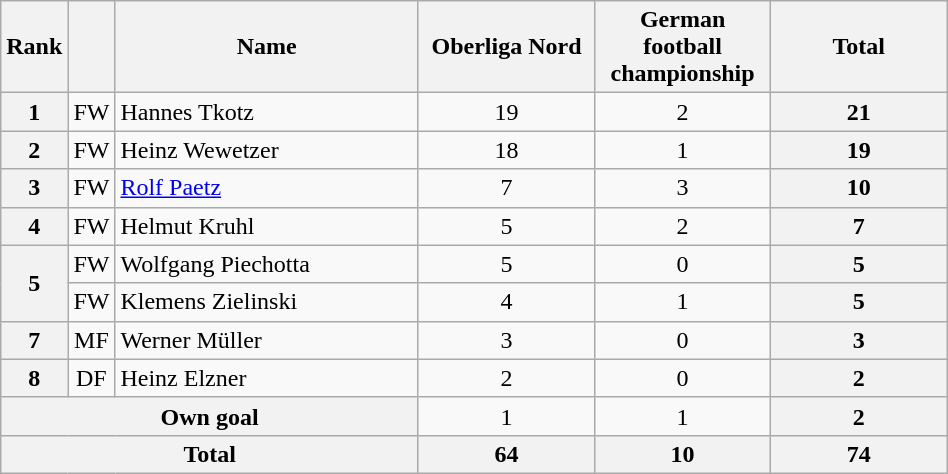<table class="wikitable" style="text-align:center;">
<tr>
<th>Rank</th>
<th width=15></th>
<th width=195>Name</th>
<th width=110>Oberliga Nord</th>
<th width=110>German football championship</th>
<th width=110>Total</th>
</tr>
<tr>
<th>1</th>
<td>FW</td>
<td align="left"> Hannes Tkotz</td>
<td>19</td>
<td>2</td>
<th>21</th>
</tr>
<tr>
<th>2</th>
<td>FW</td>
<td align="left"> Heinz Wewetzer</td>
<td>18</td>
<td>1</td>
<th>19</th>
</tr>
<tr>
<th>3</th>
<td>FW</td>
<td align="left"> <a href='#'>Rolf Paetz</a></td>
<td>7</td>
<td>3</td>
<th>10</th>
</tr>
<tr>
<th>4</th>
<td>FW</td>
<td align="left"> Helmut Kruhl</td>
<td>5</td>
<td>2</td>
<th>7</th>
</tr>
<tr>
<th rowspan=2>5</th>
<td>FW</td>
<td align="left"> Wolfgang Piechotta</td>
<td>5</td>
<td>0</td>
<th>5</th>
</tr>
<tr>
<td>FW</td>
<td align="left"> Klemens Zielinski</td>
<td>4</td>
<td>1</td>
<th>5</th>
</tr>
<tr>
<th>7</th>
<td>MF</td>
<td align="left"> Werner Müller</td>
<td>3</td>
<td>0</td>
<th>3</th>
</tr>
<tr>
<th>8</th>
<td>DF</td>
<td align="left"> Heinz Elzner</td>
<td>2</td>
<td>0</td>
<th>2</th>
</tr>
<tr>
<th colspan=3>Own goal</th>
<td>1</td>
<td>1</td>
<th>2</th>
</tr>
<tr>
<th colspan=3>Total</th>
<th>64</th>
<th>10</th>
<th>74</th>
</tr>
</table>
